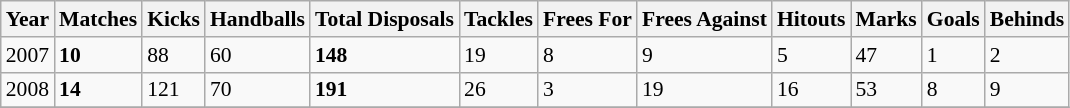<table class="wikitable" border="1" style="font-size:90%">
<tr>
<th>Year</th>
<th>Matches</th>
<th>Kicks</th>
<th>Handballs</th>
<th>Total Disposals</th>
<th>Tackles</th>
<th>Frees For</th>
<th>Frees Against</th>
<th>Hitouts</th>
<th>Marks</th>
<th>Goals</th>
<th>Behinds</th>
</tr>
<tr>
<td>2007</td>
<td><strong>10</strong></td>
<td>88</td>
<td>60</td>
<td><strong>148</strong></td>
<td>19</td>
<td>8</td>
<td>9</td>
<td>5</td>
<td>47</td>
<td>1</td>
<td>2</td>
</tr>
<tr>
<td>2008</td>
<td><strong>14</strong></td>
<td>121</td>
<td>70</td>
<td><strong>191</strong></td>
<td>26</td>
<td>3</td>
<td>19</td>
<td>16</td>
<td>53</td>
<td>8</td>
<td>9</td>
</tr>
<tr>
</tr>
</table>
